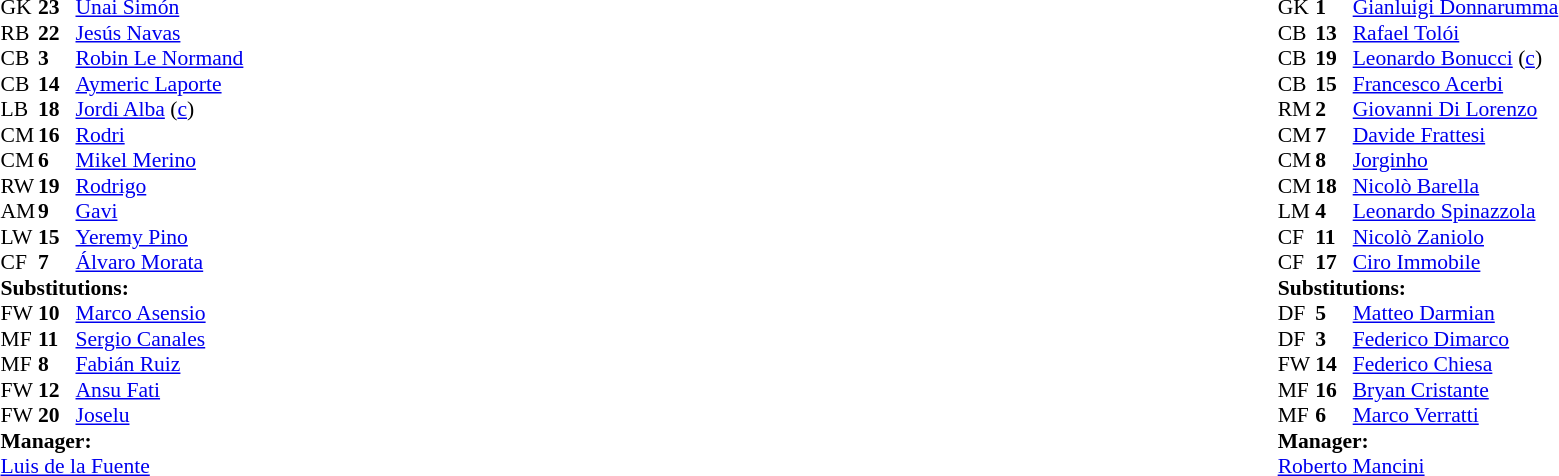<table width="100%">
<tr>
<td valign="top" width="40%"><br><table style="font-size:90%" cellspacing="0" cellpadding="0">
<tr>
<th width=25></th>
<th width=25></th>
</tr>
<tr>
<td>GK</td>
<td><strong>23</strong></td>
<td><a href='#'>Unai Simón</a></td>
</tr>
<tr>
<td>RB</td>
<td><strong>22</strong></td>
<td><a href='#'>Jesús Navas</a></td>
</tr>
<tr>
<td>CB</td>
<td><strong>3</strong></td>
<td><a href='#'>Robin Le Normand</a></td>
</tr>
<tr>
<td>CB</td>
<td><strong>14</strong></td>
<td><a href='#'>Aymeric Laporte</a></td>
</tr>
<tr>
<td>LB</td>
<td><strong>18</strong></td>
<td><a href='#'>Jordi Alba</a> (<a href='#'>c</a>)</td>
<td></td>
</tr>
<tr>
<td>CM</td>
<td><strong>16</strong></td>
<td><a href='#'>Rodri</a></td>
</tr>
<tr>
<td>CM</td>
<td><strong>6</strong></td>
<td><a href='#'>Mikel Merino</a></td>
<td></td>
<td></td>
</tr>
<tr>
<td>RW</td>
<td><strong>19</strong></td>
<td><a href='#'>Rodrigo</a></td>
<td></td>
<td></td>
</tr>
<tr>
<td>AM</td>
<td><strong>9</strong></td>
<td><a href='#'>Gavi</a></td>
<td></td>
<td></td>
</tr>
<tr>
<td>LW</td>
<td><strong>15</strong></td>
<td><a href='#'>Yeremy Pino</a></td>
<td></td>
<td></td>
</tr>
<tr>
<td>CF</td>
<td><strong>7</strong></td>
<td><a href='#'>Álvaro Morata</a></td>
<td></td>
<td></td>
</tr>
<tr>
<td colspan=3><strong>Substitutions:</strong></td>
</tr>
<tr>
<td>FW</td>
<td><strong>10</strong></td>
<td><a href='#'>Marco Asensio</a></td>
<td></td>
<td></td>
</tr>
<tr>
<td>MF</td>
<td><strong>11</strong></td>
<td><a href='#'>Sergio Canales</a></td>
<td></td>
<td></td>
</tr>
<tr>
<td>MF</td>
<td><strong>8</strong></td>
<td><a href='#'>Fabián Ruiz</a></td>
<td></td>
<td></td>
</tr>
<tr>
<td>FW</td>
<td><strong>12</strong></td>
<td><a href='#'>Ansu Fati</a></td>
<td></td>
<td></td>
</tr>
<tr>
<td>FW</td>
<td><strong>20</strong></td>
<td><a href='#'>Joselu</a></td>
<td></td>
<td></td>
</tr>
<tr>
<td colspan=3><strong>Manager:</strong></td>
</tr>
<tr>
<td colspan=3><a href='#'>Luis de la Fuente</a></td>
</tr>
</table>
</td>
<td valign="top"></td>
<td valign="top" width="50%"><br><table style="font-size:90%; margin:auto" cellspacing="0" cellpadding="0">
<tr>
<th width=25></th>
<th width=25></th>
</tr>
<tr>
<td>GK</td>
<td><strong>1</strong></td>
<td><a href='#'>Gianluigi Donnarumma</a></td>
</tr>
<tr>
<td>CB</td>
<td><strong>13</strong></td>
<td><a href='#'>Rafael Tolói</a></td>
</tr>
<tr>
<td>CB</td>
<td><strong>19</strong></td>
<td><a href='#'>Leonardo Bonucci</a> (<a href='#'>c</a>)</td>
<td></td>
<td></td>
</tr>
<tr>
<td>CB</td>
<td><strong>15</strong></td>
<td><a href='#'>Francesco Acerbi</a></td>
</tr>
<tr>
<td>RM</td>
<td><strong>2</strong></td>
<td><a href='#'>Giovanni Di Lorenzo</a></td>
</tr>
<tr>
<td>CM</td>
<td><strong>7</strong></td>
<td><a href='#'>Davide Frattesi</a></td>
<td></td>
<td></td>
</tr>
<tr>
<td>CM</td>
<td><strong>8</strong></td>
<td><a href='#'>Jorginho</a></td>
<td></td>
<td></td>
</tr>
<tr>
<td>CM</td>
<td><strong>18</strong></td>
<td><a href='#'>Nicolò Barella</a></td>
</tr>
<tr>
<td>LM</td>
<td><strong>4</strong></td>
<td><a href='#'>Leonardo Spinazzola</a></td>
<td></td>
<td></td>
</tr>
<tr>
<td>CF</td>
<td><strong>11</strong></td>
<td><a href='#'>Nicolò Zaniolo</a></td>
<td></td>
</tr>
<tr>
<td>CF</td>
<td><strong>17</strong></td>
<td><a href='#'>Ciro Immobile</a></td>
<td></td>
<td></td>
</tr>
<tr>
<td colspan=3><strong>Substitutions:</strong></td>
</tr>
<tr>
<td>DF</td>
<td><strong>5</strong></td>
<td><a href='#'>Matteo Darmian</a></td>
<td></td>
<td></td>
</tr>
<tr>
<td>DF</td>
<td><strong>3</strong></td>
<td><a href='#'>Federico Dimarco</a></td>
<td></td>
<td></td>
</tr>
<tr>
<td>FW</td>
<td><strong>14</strong></td>
<td><a href='#'>Federico Chiesa</a></td>
<td></td>
<td></td>
</tr>
<tr>
<td>MF</td>
<td><strong>16</strong></td>
<td><a href='#'>Bryan Cristante</a></td>
<td></td>
<td></td>
</tr>
<tr>
<td>MF</td>
<td><strong>6</strong></td>
<td><a href='#'>Marco Verratti</a></td>
<td></td>
<td></td>
</tr>
<tr>
<td colspan=3><strong>Manager:</strong></td>
</tr>
<tr>
<td colspan=3><a href='#'>Roberto Mancini</a></td>
</tr>
</table>
</td>
</tr>
</table>
